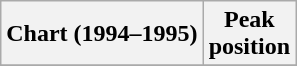<table class="wikitable sortable">
<tr>
<th>Chart (1994–1995)</th>
<th>Peak<br>position</th>
</tr>
<tr>
</tr>
</table>
